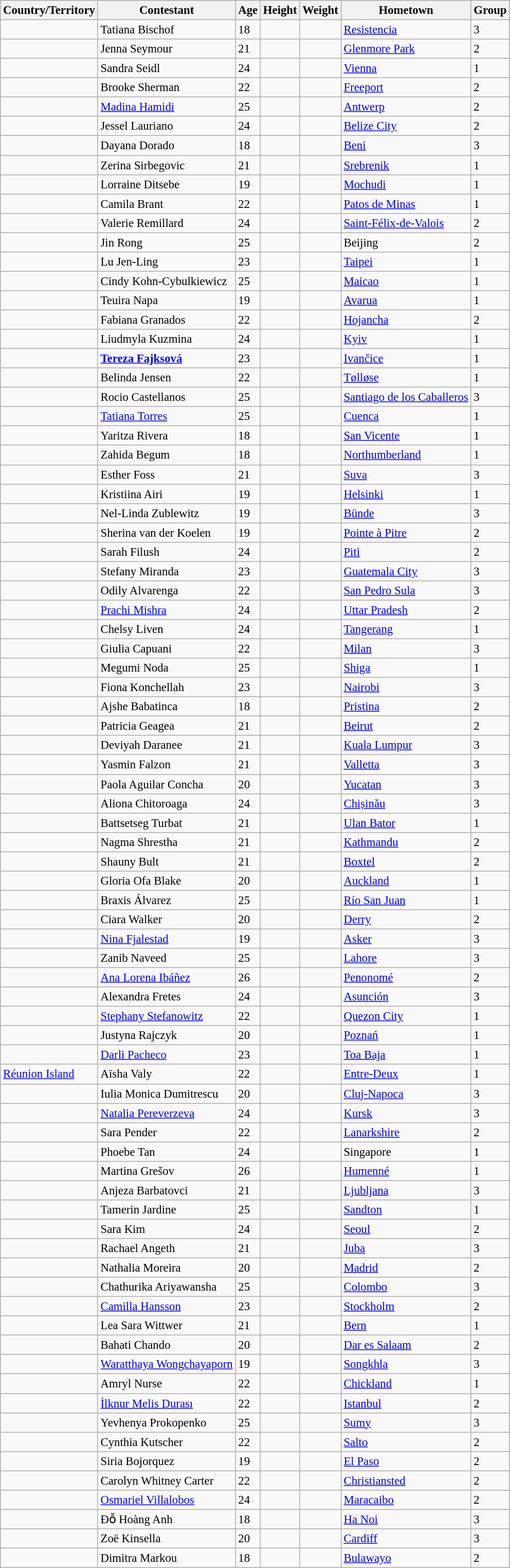<table class="wikitable sortable" style="font-size:95%;">
<tr>
<th>Country/Territory</th>
<th>Contestant</th>
<th>Age</th>
<th>Height</th>
<th>Weight</th>
<th>Hometown</th>
<th>Group</th>
</tr>
<tr>
<td><strong></strong></td>
<td>Tatiana Bischof</td>
<td>18</td>
<td></td>
<td></td>
<td><a href='#'>Resistencia</a></td>
<td>3</td>
</tr>
<tr>
<td><strong></strong></td>
<td>Jenna Seymour</td>
<td>21</td>
<td></td>
<td></td>
<td><a href='#'>Glenmore Park</a></td>
<td>2</td>
</tr>
<tr>
<td><strong></strong></td>
<td>Sandra Seidl</td>
<td>24</td>
<td></td>
<td></td>
<td><a href='#'>Vienna</a></td>
<td>1</td>
</tr>
<tr>
<td><strong></strong></td>
<td>Brooke Sherman</td>
<td>22</td>
<td></td>
<td></td>
<td><a href='#'>Freeport</a></td>
<td>2</td>
</tr>
<tr>
<td><strong></strong></td>
<td><a href='#'>Madina Hamidi</a></td>
<td>25</td>
<td></td>
<td></td>
<td><a href='#'>Antwerp</a></td>
<td>2</td>
</tr>
<tr>
<td><strong></strong></td>
<td>Jessel Lauriano</td>
<td>24</td>
<td></td>
<td></td>
<td><a href='#'>Belize City</a></td>
<td>2</td>
</tr>
<tr>
<td><strong></strong></td>
<td>Dayana Dorado</td>
<td>18</td>
<td></td>
<td></td>
<td><a href='#'>Beni</a></td>
<td>3</td>
</tr>
<tr>
<td><strong></strong></td>
<td>Zerina Sirbegovic</td>
<td>21</td>
<td></td>
<td></td>
<td><a href='#'>Srebrenik</a></td>
<td>1</td>
</tr>
<tr>
<td><strong></strong></td>
<td>Lorraine Ditsebe</td>
<td>19</td>
<td></td>
<td></td>
<td><a href='#'>Mochudi</a></td>
<td>1</td>
</tr>
<tr>
<td><strong></strong></td>
<td>Camila Brant</td>
<td>22</td>
<td></td>
<td></td>
<td><a href='#'>Patos de Minas</a></td>
<td>1</td>
</tr>
<tr>
<td><strong></strong></td>
<td>Valerie Remillard</td>
<td>24</td>
<td></td>
<td></td>
<td><a href='#'>Saint-Félix-de-Valois</a></td>
<td>2</td>
</tr>
<tr>
<td><strong></strong></td>
<td>Jin Rong</td>
<td>25</td>
<td></td>
<td></td>
<td>Beijing</td>
<td>2</td>
</tr>
<tr>
<td><strong></strong></td>
<td>Lu Jen-Ling</td>
<td>23</td>
<td></td>
<td></td>
<td><a href='#'>Taipei</a></td>
<td>1</td>
</tr>
<tr>
<td><strong></strong></td>
<td>Cindy Kohn-Cybulkiewicz</td>
<td>25</td>
<td></td>
<td></td>
<td><a href='#'>Maicao</a></td>
<td>1</td>
</tr>
<tr>
<td><strong></strong></td>
<td>Teuira Napa</td>
<td>19</td>
<td></td>
<td></td>
<td><a href='#'>Avarua</a></td>
<td>1</td>
</tr>
<tr>
<td><strong></strong></td>
<td>Fabiana Granados</td>
<td>22</td>
<td></td>
<td></td>
<td><a href='#'>Hojancha</a></td>
<td>2</td>
</tr>
<tr>
<td><strong></strong></td>
<td>Liudmyla Kuzmina</td>
<td>24</td>
<td></td>
<td></td>
<td><a href='#'>Kyiv</a></td>
<td>1</td>
</tr>
<tr>
<td><strong></strong></td>
<td><strong><a href='#'>Tereza Fajksová</a></strong></td>
<td>23</td>
<td></td>
<td></td>
<td><a href='#'>Ivančice</a></td>
<td>1</td>
</tr>
<tr>
<td><strong></strong></td>
<td>Belinda Jensen</td>
<td>22</td>
<td></td>
<td></td>
<td><a href='#'>Tølløse</a></td>
<td>1</td>
</tr>
<tr>
<td><strong></strong></td>
<td>Rocio Castellanos</td>
<td>25</td>
<td></td>
<td></td>
<td><a href='#'>Santiago de los Caballeros</a></td>
<td>3</td>
</tr>
<tr>
<td><strong></strong></td>
<td><a href='#'>Tatiana Torres</a></td>
<td>25</td>
<td></td>
<td></td>
<td><a href='#'>Cuenca</a></td>
<td>1</td>
</tr>
<tr>
<td><strong></strong></td>
<td>Yaritza Rivera</td>
<td>18</td>
<td></td>
<td></td>
<td><a href='#'>San Vicente</a></td>
<td>1</td>
</tr>
<tr>
<td><strong></strong></td>
<td>Zahida Begum</td>
<td>18</td>
<td></td>
<td></td>
<td><a href='#'>Northumberland</a></td>
<td>1</td>
</tr>
<tr>
<td><strong></strong></td>
<td>Esther Foss</td>
<td>21</td>
<td></td>
<td></td>
<td><a href='#'>Suva</a></td>
<td>3</td>
</tr>
<tr>
<td><strong></strong></td>
<td>Kristiina Airi</td>
<td>19</td>
<td></td>
<td></td>
<td><a href='#'>Helsinki</a></td>
<td>1</td>
</tr>
<tr>
<td><strong></strong></td>
<td>Nel-Linda Zublewitz</td>
<td>19</td>
<td></td>
<td></td>
<td><a href='#'>Bünde</a></td>
<td>3</td>
</tr>
<tr>
<td><strong></strong></td>
<td>Sherina van der Koelen</td>
<td>19</td>
<td></td>
<td></td>
<td><a href='#'>Pointe à Pitre</a></td>
<td>2</td>
</tr>
<tr>
<td></td>
<td>Sarah Filush</td>
<td>24</td>
<td></td>
<td></td>
<td><a href='#'>Piti</a></td>
<td>2</td>
</tr>
<tr>
<td><strong></strong></td>
<td>Stefany Miranda</td>
<td>23</td>
<td></td>
<td></td>
<td><a href='#'>Guatemala City</a></td>
<td>3</td>
</tr>
<tr>
<td><strong></strong></td>
<td>Odily Alvarenga</td>
<td>22</td>
<td></td>
<td></td>
<td><a href='#'>San Pedro Sula</a></td>
<td>3</td>
</tr>
<tr>
<td><strong></strong></td>
<td><a href='#'>Prachi Mishra</a></td>
<td>24</td>
<td></td>
<td></td>
<td><a href='#'>Uttar Pradesh</a></td>
<td>2</td>
</tr>
<tr>
<td><strong></strong></td>
<td>Chelsy Liven</td>
<td>24</td>
<td></td>
<td></td>
<td><a href='#'>Tangerang</a></td>
<td>1</td>
</tr>
<tr>
<td><strong></strong></td>
<td>Giulia Capuani</td>
<td>22</td>
<td></td>
<td></td>
<td><a href='#'>Milan</a></td>
<td>3</td>
</tr>
<tr>
<td><strong></strong></td>
<td>Megumi Noda</td>
<td>25</td>
<td></td>
<td></td>
<td><a href='#'>Shiga</a></td>
<td>1</td>
</tr>
<tr>
<td><strong></strong></td>
<td>Fiona Konchellah</td>
<td>23</td>
<td></td>
<td></td>
<td><a href='#'>Nairobi</a></td>
<td>3</td>
</tr>
<tr>
<td><strong></strong></td>
<td>Ajshe Babatinca</td>
<td>18</td>
<td></td>
<td></td>
<td><a href='#'>Pristina</a></td>
<td>2</td>
</tr>
<tr>
<td><strong></strong></td>
<td>Patricia Geagea</td>
<td>21</td>
<td></td>
<td></td>
<td><a href='#'>Beirut</a></td>
<td>2</td>
</tr>
<tr>
<td><strong></strong></td>
<td>Deviyah Daranee</td>
<td>21</td>
<td></td>
<td></td>
<td><a href='#'>Kuala Lumpur</a></td>
<td>3</td>
</tr>
<tr>
<td><strong></strong></td>
<td>Yasmin Falzon</td>
<td>21</td>
<td></td>
<td></td>
<td><a href='#'>Valletta</a></td>
<td>3</td>
</tr>
<tr>
<td><strong></strong></td>
<td>Paola Aguilar Concha</td>
<td>20</td>
<td></td>
<td></td>
<td><a href='#'>Yucatan</a></td>
<td>3</td>
</tr>
<tr>
<td><strong></strong></td>
<td>Aliona Chitoroaga</td>
<td>24</td>
<td></td>
<td></td>
<td><a href='#'>Chișinău</a></td>
<td>3</td>
</tr>
<tr>
<td><strong></strong></td>
<td>Battsetseg Turbat</td>
<td>21</td>
<td></td>
<td></td>
<td><a href='#'>Ulan Bator</a></td>
<td>1</td>
</tr>
<tr>
<td><strong></strong></td>
<td>Nagma Shrestha</td>
<td>21</td>
<td></td>
<td></td>
<td><a href='#'>Kathmandu</a></td>
<td>2</td>
</tr>
<tr>
<td><strong></strong></td>
<td>Shauny Bult</td>
<td>21</td>
<td></td>
<td></td>
<td><a href='#'>Boxtel</a></td>
<td>2</td>
</tr>
<tr>
<td><strong></strong></td>
<td>Gloria Ofa Blake</td>
<td>20</td>
<td></td>
<td></td>
<td><a href='#'>Auckland</a></td>
<td>1</td>
</tr>
<tr>
<td><strong></strong></td>
<td>Braxis Álvarez</td>
<td>25</td>
<td></td>
<td></td>
<td><a href='#'>Río San Juan</a></td>
<td>1</td>
</tr>
<tr>
<td><strong></strong></td>
<td>Ciara Walker</td>
<td>20</td>
<td></td>
<td></td>
<td><a href='#'>Derry</a></td>
<td>2</td>
</tr>
<tr>
<td><strong></strong></td>
<td><a href='#'>Nina Fjalestad</a></td>
<td>19</td>
<td></td>
<td></td>
<td><a href='#'>Asker</a></td>
<td>3</td>
</tr>
<tr>
<td><strong></strong></td>
<td>Zanib Naveed </td>
<td>25</td>
<td></td>
<td></td>
<td><a href='#'>Lahore</a></td>
<td>3</td>
</tr>
<tr>
<td><strong></strong></td>
<td><a href='#'>Ana Lorena Ibáñez</a></td>
<td>26</td>
<td></td>
<td></td>
<td><a href='#'>Penonomé</a></td>
<td>2</td>
</tr>
<tr>
<td><strong></strong></td>
<td>Alexandra Fretes</td>
<td>24</td>
<td></td>
<td></td>
<td><a href='#'>Asunción</a></td>
<td>3</td>
</tr>
<tr>
<td><strong></strong></td>
<td><a href='#'>Stephany Stefanowitz</a></td>
<td>22</td>
<td></td>
<td></td>
<td><a href='#'>Quezon City</a></td>
<td>1</td>
</tr>
<tr>
<td><strong></strong></td>
<td>Justyna Rajczyk</td>
<td>20</td>
<td></td>
<td></td>
<td><a href='#'>Poznań</a></td>
<td>1</td>
</tr>
<tr>
<td><strong></strong></td>
<td><a href='#'>Darli Pacheco</a></td>
<td>23</td>
<td></td>
<td></td>
<td><a href='#'>Toa Baja</a></td>
<td>1</td>
</tr>
<tr>
<td> <a href='#'>Réunion Island</a></td>
<td>Aïsha Valy</td>
<td>22</td>
<td></td>
<td></td>
<td><a href='#'>Entre-Deux</a></td>
<td>1</td>
</tr>
<tr>
<td><strong></strong></td>
<td>Iulia Monica Dumitrescu</td>
<td>20</td>
<td></td>
<td></td>
<td><a href='#'>Cluj-Napoca</a></td>
<td>3</td>
</tr>
<tr>
<td><strong></strong></td>
<td><a href='#'>Natalia Pereverzeva</a></td>
<td>24</td>
<td></td>
<td></td>
<td><a href='#'>Kursk</a></td>
<td>3</td>
</tr>
<tr>
<td><strong></strong></td>
<td>Sara Pender</td>
<td>22</td>
<td></td>
<td></td>
<td><a href='#'>Lanarkshire</a></td>
<td>2</td>
</tr>
<tr>
<td><strong></strong></td>
<td>Phoebe Tan</td>
<td>24</td>
<td></td>
<td></td>
<td>Singapore</td>
<td>1</td>
</tr>
<tr>
<td><strong></strong></td>
<td>Martina Grešov</td>
<td>26</td>
<td></td>
<td></td>
<td><a href='#'>Humenné</a></td>
<td>1</td>
</tr>
<tr>
<td><strong></strong></td>
<td>Anjeza Barbatovci</td>
<td>21</td>
<td></td>
<td></td>
<td><a href='#'>Ljubljana</a></td>
<td>3</td>
</tr>
<tr>
<td><strong></strong></td>
<td>Tamerin Jardine</td>
<td>25</td>
<td></td>
<td></td>
<td><a href='#'>Sandton</a></td>
<td>1</td>
</tr>
<tr>
<td><strong></strong></td>
<td>Sara Kim</td>
<td>24</td>
<td></td>
<td></td>
<td><a href='#'>Seoul</a></td>
<td>2</td>
</tr>
<tr>
<td><strong></strong></td>
<td>Rachael Angeth</td>
<td>21</td>
<td></td>
<td></td>
<td><a href='#'>Juba</a></td>
<td>3</td>
</tr>
<tr>
<td><strong></strong></td>
<td>Nathalia Moreira</td>
<td>20</td>
<td></td>
<td></td>
<td><a href='#'>Madrid</a></td>
<td>2</td>
</tr>
<tr>
<td><strong></strong></td>
<td>Chathurika Ariyawansha</td>
<td>25</td>
<td></td>
<td></td>
<td><a href='#'>Colombo</a></td>
<td>3</td>
</tr>
<tr>
<td><strong></strong></td>
<td><a href='#'>Camilla Hansson</a></td>
<td>23</td>
<td></td>
<td></td>
<td><a href='#'>Stockholm</a></td>
<td>2</td>
</tr>
<tr>
<td><strong></strong></td>
<td>Lea Sara Wittwer</td>
<td>21</td>
<td></td>
<td></td>
<td><a href='#'>Bern</a></td>
<td>1</td>
</tr>
<tr>
<td><strong></strong></td>
<td>Bahati Chando</td>
<td>20</td>
<td></td>
<td></td>
<td><a href='#'>Dar es Salaam</a></td>
<td>2</td>
</tr>
<tr>
<td><strong></strong></td>
<td><a href='#'>Waratthaya Wongchayaporn</a></td>
<td>19</td>
<td></td>
<td></td>
<td><a href='#'>Songkhla</a></td>
<td>3</td>
</tr>
<tr>
<td><strong></strong></td>
<td>Amryl Nurse</td>
<td>22</td>
<td></td>
<td></td>
<td><a href='#'>Chickland</a></td>
<td>1</td>
</tr>
<tr>
<td><strong></strong></td>
<td><a href='#'>İlknur Melis Durası</a></td>
<td>22</td>
<td></td>
<td></td>
<td><a href='#'>Istanbul</a></td>
<td>2</td>
</tr>
<tr>
<td><strong></strong></td>
<td>Yevhenya Prokopenko</td>
<td>25</td>
<td></td>
<td></td>
<td><a href='#'>Sumy</a></td>
<td>3</td>
</tr>
<tr>
<td><strong></strong></td>
<td>Cynthia Kutscher</td>
<td>22</td>
<td></td>
<td></td>
<td><a href='#'>Salto</a></td>
<td>2</td>
</tr>
<tr>
<td><strong></strong></td>
<td>Siria Bojorquez</td>
<td>19</td>
<td></td>
<td></td>
<td><a href='#'>El Paso</a></td>
<td>2</td>
</tr>
<tr>
<td></td>
<td>Carolyn Whitney Carter</td>
<td>22</td>
<td></td>
<td></td>
<td><a href='#'>Christiansted</a></td>
<td>2</td>
</tr>
<tr>
<td><strong></strong></td>
<td><a href='#'>Osmariel Villalobos</a></td>
<td>24</td>
<td></td>
<td></td>
<td><a href='#'>Maracaibo</a></td>
<td>2</td>
</tr>
<tr>
<td><strong></strong></td>
<td>Đỗ Hoàng Anh</td>
<td>18</td>
<td></td>
<td></td>
<td><a href='#'>Ha Noi</a></td>
<td>3</td>
</tr>
<tr>
<td><strong></strong></td>
<td>Zoë Kinsella</td>
<td>20</td>
<td></td>
<td></td>
<td><a href='#'>Cardiff</a></td>
<td>3</td>
</tr>
<tr>
<td><strong></strong></td>
<td>Dimitra Markou</td>
<td>18</td>
<td></td>
<td></td>
<td><a href='#'>Bulawayo</a></td>
<td>2</td>
</tr>
</table>
